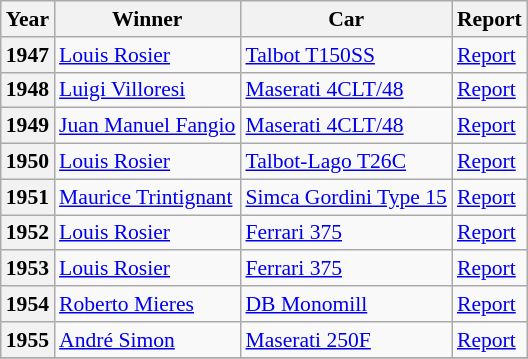<table class="wikitable" style="font-size: 90%;">
<tr>
<th>Year</th>
<th>Winner</th>
<th>Car</th>
<th>Report</th>
</tr>
<tr>
<th>1947</th>
<td> <a href='#'>Louis Rosier</a></td>
<td><a href='#'>Talbot T150SS</a></td>
<td><a href='#'>Report</a></td>
</tr>
<tr>
<th>1948</th>
<td> <a href='#'>Luigi Villoresi</a></td>
<td><a href='#'>Maserati 4CLT/48</a></td>
<td><a href='#'>Report</a></td>
</tr>
<tr>
<th>1949</th>
<td> <a href='#'>Juan Manuel Fangio</a></td>
<td><a href='#'>Maserati 4CLT/48</a></td>
<td><a href='#'>Report</a></td>
</tr>
<tr>
<th>1950</th>
<td> <a href='#'>Louis Rosier</a></td>
<td><a href='#'>Talbot-Lago T26C</a></td>
<td><a href='#'>Report</a></td>
</tr>
<tr>
<th>1951</th>
<td> <a href='#'>Maurice Trintignant</a></td>
<td><a href='#'>Simca Gordini Type 15</a></td>
<td><a href='#'>Report</a></td>
</tr>
<tr>
<th>1952</th>
<td> <a href='#'>Louis Rosier</a></td>
<td><a href='#'>Ferrari 375</a></td>
<td><a href='#'>Report</a></td>
</tr>
<tr>
<th>1953</th>
<td> <a href='#'>Louis Rosier</a></td>
<td><a href='#'>Ferrari 375</a></td>
<td><a href='#'>Report</a></td>
</tr>
<tr>
<th>1954</th>
<td> <a href='#'>Roberto Mieres</a></td>
<td><a href='#'>DB Monomill</a></td>
<td><a href='#'>Report</a></td>
</tr>
<tr>
<th>1955</th>
<td> <a href='#'>André Simon</a></td>
<td><a href='#'>Maserati 250F</a></td>
<td><a href='#'>Report</a></td>
</tr>
<tr>
</tr>
</table>
